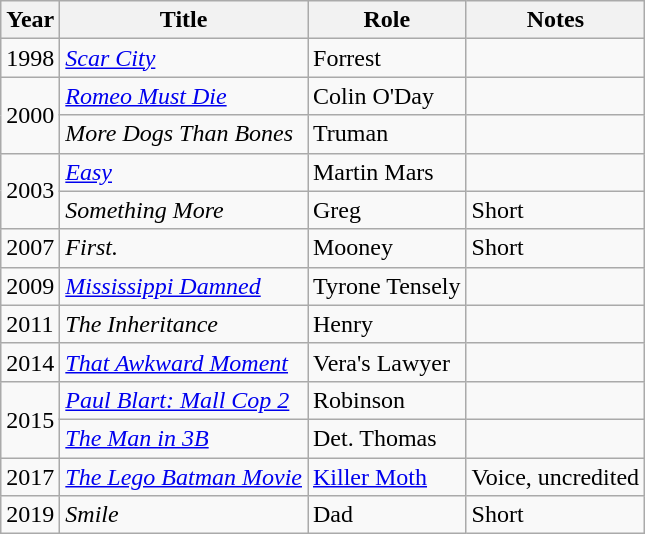<table class="wikitable sortable">
<tr>
<th>Year</th>
<th>Title</th>
<th>Role</th>
<th class="unsortable">Notes</th>
</tr>
<tr>
<td>1998</td>
<td><em><a href='#'>Scar City</a></em></td>
<td>Forrest</td>
<td></td>
</tr>
<tr>
<td rowspan=2>2000</td>
<td><em><a href='#'>Romeo Must Die</a></em></td>
<td>Colin O'Day</td>
<td></td>
</tr>
<tr>
<td><em>More Dogs Than Bones</em></td>
<td>Truman</td>
<td></td>
</tr>
<tr>
<td rowspan=2>2003</td>
<td><em><a href='#'>Easy</a></em></td>
<td>Martin Mars</td>
<td></td>
</tr>
<tr>
<td><em>Something More</em></td>
<td>Greg</td>
<td>Short</td>
</tr>
<tr>
<td>2007</td>
<td><em>First.</em></td>
<td>Mooney</td>
<td>Short</td>
</tr>
<tr>
<td>2009</td>
<td><em><a href='#'>Mississippi Damned</a></em></td>
<td>Tyrone Tensely</td>
<td></td>
</tr>
<tr>
<td>2011</td>
<td><em>The Inheritance</em></td>
<td>Henry</td>
<td></td>
</tr>
<tr>
<td>2014</td>
<td><em><a href='#'>That Awkward Moment</a></em></td>
<td>Vera's Lawyer</td>
<td></td>
</tr>
<tr>
<td rowspan=2>2015</td>
<td><em><a href='#'>Paul Blart: Mall Cop 2</a></em></td>
<td>Robinson</td>
<td></td>
</tr>
<tr>
<td><em><a href='#'>The Man in 3B</a></em></td>
<td>Det. Thomas</td>
<td></td>
</tr>
<tr>
<td>2017</td>
<td><em><a href='#'>The Lego Batman Movie</a></em></td>
<td><a href='#'>Killer Moth</a></td>
<td>Voice, uncredited</td>
</tr>
<tr>
<td>2019</td>
<td><em>Smile</em></td>
<td>Dad</td>
<td>Short</td>
</tr>
</table>
